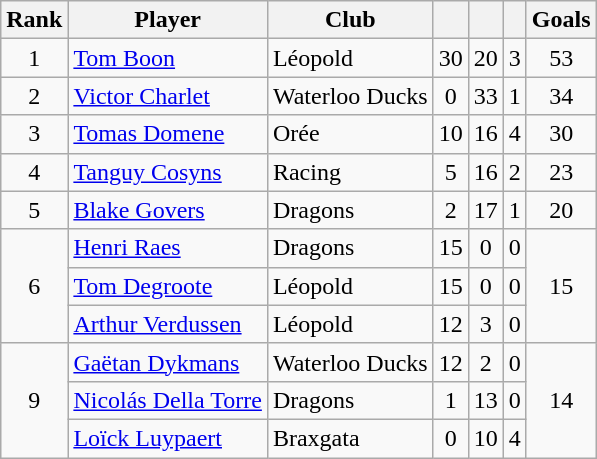<table class="wikitable" style="text-align:center">
<tr>
<th>Rank</th>
<th>Player</th>
<th>Club</th>
<th></th>
<th></th>
<th></th>
<th>Goals</th>
</tr>
<tr>
<td>1</td>
<td align=left> <a href='#'>Tom Boon</a></td>
<td align=left>Léopold</td>
<td>30</td>
<td>20</td>
<td>3</td>
<td>53</td>
</tr>
<tr>
<td>2</td>
<td align=left> <a href='#'>Victor Charlet</a></td>
<td align=left>Waterloo Ducks</td>
<td>0</td>
<td>33</td>
<td>1</td>
<td>34</td>
</tr>
<tr>
<td>3</td>
<td align=left> <a href='#'>Tomas Domene</a></td>
<td align=left>Orée</td>
<td>10</td>
<td>16</td>
<td>4</td>
<td>30</td>
</tr>
<tr>
<td>4</td>
<td align=left> <a href='#'>Tanguy Cosyns</a></td>
<td align=left>Racing</td>
<td>5</td>
<td>16</td>
<td>2</td>
<td>23</td>
</tr>
<tr>
<td>5</td>
<td align=left> <a href='#'>Blake Govers</a></td>
<td align=left>Dragons</td>
<td>2</td>
<td>17</td>
<td>1</td>
<td>20</td>
</tr>
<tr>
<td rowspan=3>6</td>
<td align=left> <a href='#'>Henri Raes</a></td>
<td align=left>Dragons</td>
<td>15</td>
<td>0</td>
<td>0</td>
<td rowspan=3>15</td>
</tr>
<tr>
<td align=left> <a href='#'>Tom Degroote</a></td>
<td align=left>Léopold</td>
<td>15</td>
<td>0</td>
<td>0</td>
</tr>
<tr>
<td align=left> <a href='#'>Arthur Verdussen</a></td>
<td align=left>Léopold</td>
<td>12</td>
<td>3</td>
<td>0</td>
</tr>
<tr>
<td rowspan=3>9</td>
<td align=left> <a href='#'>Gaëtan Dykmans</a></td>
<td align=left>Waterloo Ducks</td>
<td>12</td>
<td>2</td>
<td>0</td>
<td rowspan=3>14</td>
</tr>
<tr>
<td align=left> <a href='#'>Nicolás Della Torre</a></td>
<td align=left>Dragons</td>
<td>1</td>
<td>13</td>
<td>0</td>
</tr>
<tr>
<td align=left> <a href='#'>Loïck Luypaert</a></td>
<td align=left>Braxgata</td>
<td>0</td>
<td>10</td>
<td>4</td>
</tr>
</table>
